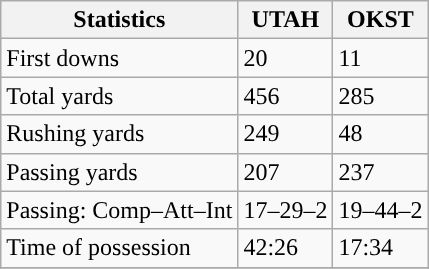<table class="wikitable" style="float: left;">
<tr>
<th>Statistics</th>
<th>UTAH</th>
<th>OKST</th>
</tr>
<tr>
<td>First downs</td>
<td>20</td>
<td>11</td>
</tr>
<tr>
<td>Total yards</td>
<td>456</td>
<td>285</td>
</tr>
<tr>
<td>Rushing yards</td>
<td>249</td>
<td>48</td>
</tr>
<tr>
<td>Passing yards</td>
<td>207</td>
<td>237</td>
</tr>
<tr>
<td>Passing: Comp–Att–Int</td>
<td>17–29–2</td>
<td>19–44–2</td>
</tr>
<tr>
<td>Time of possession</td>
<td>42:26</td>
<td>17:34</td>
</tr>
<tr>
</tr>
</table>
